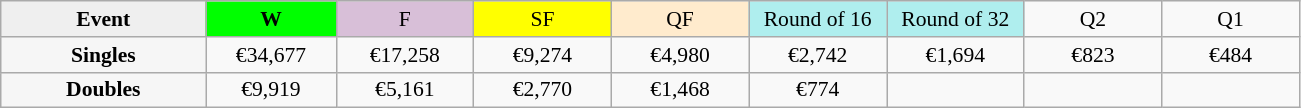<table class=wikitable style=font-size:90%;text-align:center>
<tr>
<td width=130 bgcolor=efefef><strong>Event</strong></td>
<td width=80 bgcolor=lime><strong>W</strong></td>
<td width=85 bgcolor=thistle>F</td>
<td width=85 bgcolor=ffff00>SF</td>
<td width=85 bgcolor=ffebcd>QF</td>
<td width=85 bgcolor=afeeee>Round of 16</td>
<td width=85 bgcolor=afeeee>Round of 32</td>
<td width=85>Q2</td>
<td width=85>Q1</td>
</tr>
<tr>
<th style=background:#f6f6f6>Singles</th>
<td>€34,677</td>
<td>€17,258</td>
<td>€9,274</td>
<td>€4,980</td>
<td>€2,742</td>
<td>€1,694</td>
<td>€823</td>
<td>€484</td>
</tr>
<tr>
<th style=background:#f6f6f6>Doubles</th>
<td>€9,919</td>
<td>€5,161</td>
<td>€2,770</td>
<td>€1,468</td>
<td>€774</td>
<td></td>
<td></td>
<td></td>
</tr>
</table>
